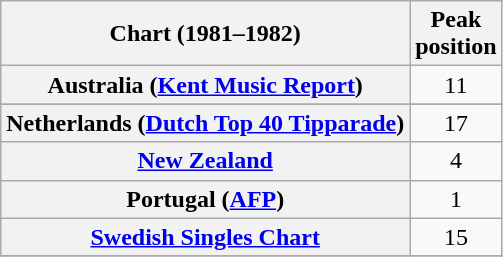<table class="wikitable sortable plainrowheaders" style="text-align:center">
<tr>
<th>Chart (1981–1982)</th>
<th>Peak<br>position</th>
</tr>
<tr>
<th scope="row">Australia (<a href='#'>Kent Music Report</a>)</th>
<td>11</td>
</tr>
<tr>
</tr>
<tr>
<th scope="row">Netherlands (<a href='#'>Dutch Top 40 Tipparade</a>)</th>
<td>17</td>
</tr>
<tr>
<th scope="row"><a href='#'>New Zealand</a></th>
<td>4</td>
</tr>
<tr>
<th scope="row">Portugal (<a href='#'>AFP</a>)</th>
<td>1</td>
</tr>
<tr>
<th scope="row"><a href='#'>Swedish Singles Chart</a></th>
<td>15</td>
</tr>
<tr>
</tr>
</table>
